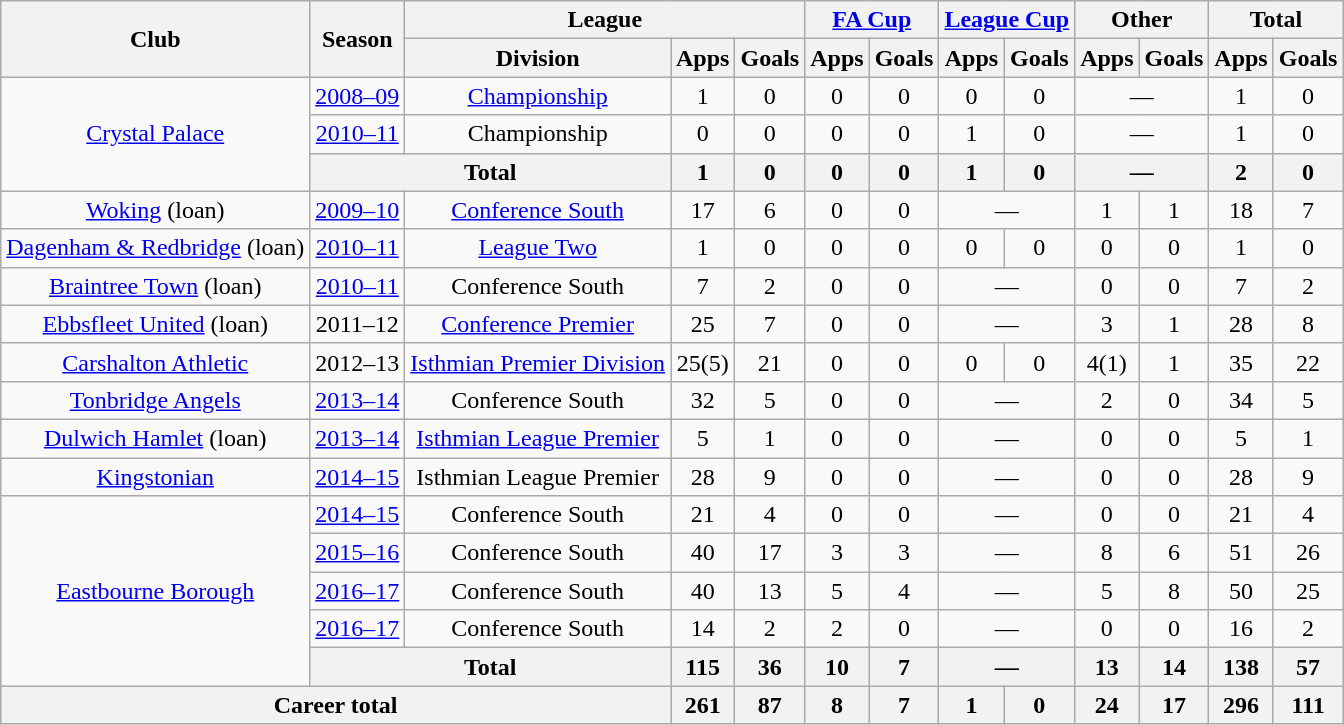<table class="wikitable" style="text-align:center">
<tr>
<th rowspan="2">Club</th>
<th rowspan="2">Season</th>
<th colspan="3">League</th>
<th colspan="2"><a href='#'>FA Cup</a></th>
<th colspan="2"><a href='#'>League Cup</a></th>
<th colspan="2">Other</th>
<th colspan="2">Total</th>
</tr>
<tr>
<th>Division</th>
<th>Apps</th>
<th>Goals</th>
<th>Apps</th>
<th>Goals</th>
<th>Apps</th>
<th>Goals</th>
<th>Apps</th>
<th>Goals</th>
<th>Apps</th>
<th>Goals</th>
</tr>
<tr>
<td rowspan="3"><a href='#'>Crystal Palace</a></td>
<td><a href='#'>2008–09</a></td>
<td><a href='#'>Championship</a></td>
<td>1</td>
<td>0</td>
<td>0</td>
<td>0</td>
<td>0</td>
<td>0</td>
<td colspan="2">—</td>
<td>1</td>
<td>0</td>
</tr>
<tr>
<td><a href='#'>2010–11</a></td>
<td>Championship</td>
<td>0</td>
<td>0</td>
<td>0</td>
<td>0</td>
<td>1</td>
<td>0</td>
<td colspan="2">—</td>
<td>1</td>
<td>0</td>
</tr>
<tr>
<th colspan="2">Total</th>
<th>1</th>
<th>0</th>
<th>0</th>
<th>0</th>
<th>1</th>
<th>0</th>
<th colspan="2">—</th>
<th>2</th>
<th>0</th>
</tr>
<tr>
<td><a href='#'>Woking</a> (loan)</td>
<td><a href='#'>2009–10</a></td>
<td><a href='#'>Conference South</a></td>
<td>17</td>
<td>6</td>
<td>0</td>
<td>0</td>
<td colspan="2">—</td>
<td>1</td>
<td>1</td>
<td>18</td>
<td>7</td>
</tr>
<tr>
<td><a href='#'>Dagenham & Redbridge</a> (loan)</td>
<td><a href='#'>2010–11</a></td>
<td><a href='#'>League Two</a></td>
<td>1</td>
<td>0</td>
<td>0</td>
<td>0</td>
<td>0</td>
<td>0</td>
<td>0</td>
<td>0</td>
<td>1</td>
<td>0</td>
</tr>
<tr>
<td><a href='#'>Braintree Town</a> (loan)</td>
<td><a href='#'>2010–11</a></td>
<td>Conference South</td>
<td>7</td>
<td>2</td>
<td>0</td>
<td>0</td>
<td colspan="2">—</td>
<td>0</td>
<td>0</td>
<td>7</td>
<td>2</td>
</tr>
<tr>
<td><a href='#'>Ebbsfleet United</a> (loan)</td>
<td>2011–12</td>
<td><a href='#'>Conference Premier</a></td>
<td>25</td>
<td>7</td>
<td>0</td>
<td>0</td>
<td colspan="2">—</td>
<td>3</td>
<td>1</td>
<td>28</td>
<td>8</td>
</tr>
<tr>
<td><a href='#'>Carshalton Athletic</a><br></td>
<td>2012–13</td>
<td><a href='#'>Isthmian Premier Division</a></td>
<td>25(5)</td>
<td>21</td>
<td>0</td>
<td>0</td>
<td>0</td>
<td>0</td>
<td>4(1)</td>
<td>1</td>
<td>35</td>
<td>22</td>
</tr>
<tr>
<td><a href='#'>Tonbridge Angels</a></td>
<td><a href='#'>2013–14</a></td>
<td>Conference South</td>
<td>32</td>
<td>5</td>
<td>0</td>
<td>0</td>
<td colspan="2">—</td>
<td>2</td>
<td>0</td>
<td>34</td>
<td>5</td>
</tr>
<tr>
<td><a href='#'>Dulwich Hamlet</a> (loan)</td>
<td><a href='#'>2013–14</a></td>
<td><a href='#'>Isthmian League Premier</a></td>
<td>5</td>
<td>1</td>
<td>0</td>
<td>0</td>
<td colspan="2">—</td>
<td>0</td>
<td>0</td>
<td>5</td>
<td>1</td>
</tr>
<tr>
<td><a href='#'>Kingstonian</a></td>
<td><a href='#'>2014–15</a></td>
<td>Isthmian League Premier</td>
<td>28</td>
<td>9</td>
<td>0</td>
<td>0</td>
<td colspan="2">—</td>
<td>0</td>
<td>0</td>
<td>28</td>
<td>9</td>
</tr>
<tr>
<td rowspan="5"><a href='#'>Eastbourne Borough</a></td>
<td><a href='#'>2014–15</a></td>
<td>Conference South</td>
<td>21</td>
<td>4</td>
<td>0</td>
<td>0</td>
<td colspan="2">—</td>
<td>0</td>
<td>0</td>
<td>21</td>
<td>4</td>
</tr>
<tr>
<td><a href='#'>2015–16</a></td>
<td>Conference South</td>
<td>40</td>
<td>17</td>
<td>3</td>
<td>3</td>
<td colspan="2">—</td>
<td>8</td>
<td>6</td>
<td>51</td>
<td>26</td>
</tr>
<tr>
<td><a href='#'>2016–17</a></td>
<td>Conference South</td>
<td>40</td>
<td>13</td>
<td>5</td>
<td>4</td>
<td colspan="2">—</td>
<td>5</td>
<td>8</td>
<td>50</td>
<td>25</td>
</tr>
<tr>
<td><a href='#'>2016–17</a></td>
<td>Conference South</td>
<td>14</td>
<td>2</td>
<td>2</td>
<td>0</td>
<td colspan="2">—</td>
<td>0</td>
<td>0</td>
<td>16</td>
<td>2</td>
</tr>
<tr>
<th colspan="2">Total</th>
<th>115</th>
<th>36</th>
<th>10</th>
<th>7</th>
<th colspan="2">—</th>
<th>13</th>
<th>14</th>
<th>138</th>
<th>57</th>
</tr>
<tr>
<th colspan="3">Career total</th>
<th>261</th>
<th>87</th>
<th>8</th>
<th>7</th>
<th>1</th>
<th>0</th>
<th>24</th>
<th>17</th>
<th>296</th>
<th>111</th>
</tr>
</table>
